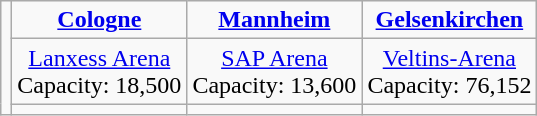<table class="wikitable" style="text-align:center;">
<tr>
<td rowspan="3"></td>
<td><strong><a href='#'>Cologne</a></strong></td>
<td><strong><a href='#'>Mannheim</a></strong></td>
<td><strong><a href='#'>Gelsenkirchen</a></strong></td>
</tr>
<tr>
<td><a href='#'>Lanxess Arena</a><br>Capacity: 18,500</td>
<td><a href='#'>SAP Arena</a><br>Capacity: 13,600</td>
<td><a href='#'>Veltins-Arena</a><br>Capacity: 76,152</td>
</tr>
<tr>
<td></td>
<td></td>
<td></td>
</tr>
</table>
